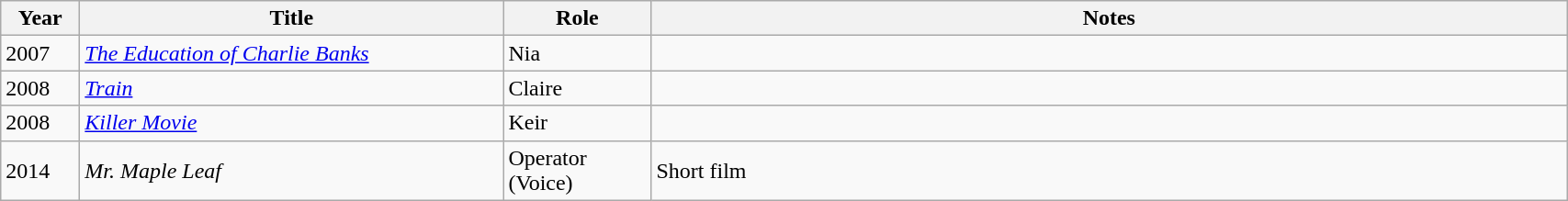<table class="wikitable sortable" width="90%">
<tr>
<th style="width:50px">Year</th>
<th style="width:300px">Title</th>
<th style="width:100px">Role</th>
<th class="unsortable">Notes</th>
</tr>
<tr>
<td>2007</td>
<td><em><a href='#'>The Education of Charlie Banks</a></em></td>
<td>Nia</td>
<td></td>
</tr>
<tr>
<td>2008</td>
<td><em><a href='#'>Train</a></em></td>
<td>Claire</td>
<td></td>
</tr>
<tr>
<td>2008</td>
<td><em><a href='#'>Killer Movie</a></em></td>
<td>Keir</td>
<td></td>
</tr>
<tr>
<td>2014</td>
<td><em>Mr. Maple Leaf</em></td>
<td>Operator (Voice)</td>
<td>Short film</td>
</tr>
</table>
